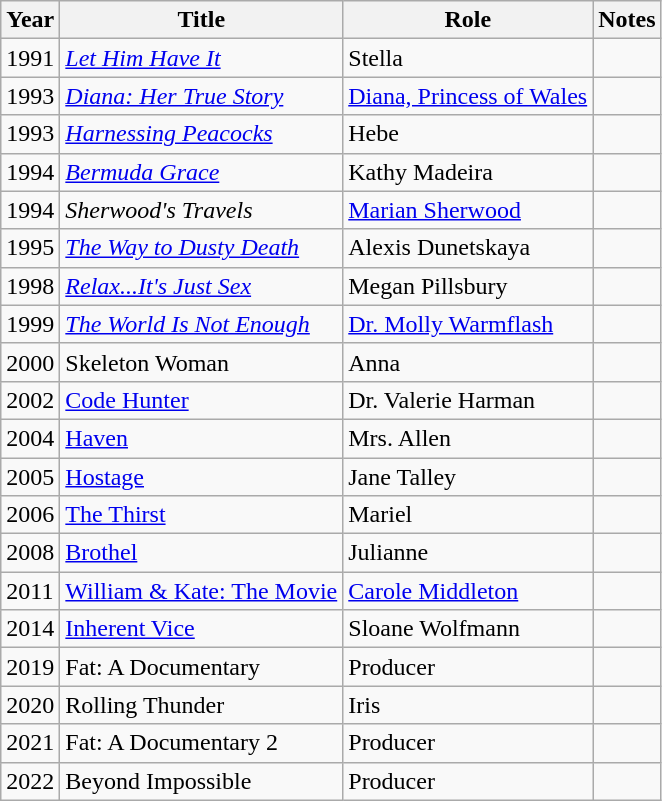<table class="wikitable sortable">
<tr>
<th>Year</th>
<th>Title</th>
<th>Role</th>
<th>Notes</th>
</tr>
<tr>
<td>1991</td>
<td><em><a href='#'>Let Him Have It</a></em></td>
<td>Stella</td>
<td></td>
</tr>
<tr>
<td>1993</td>
<td><em><a href='#'>Diana: Her True Story</a></em></td>
<td><a href='#'>Diana, Princess of Wales</a></td>
<td></td>
</tr>
<tr>
<td>1993</td>
<td><em><a href='#'>Harnessing Peacocks</a></em></td>
<td>Hebe</td>
<td></td>
</tr>
<tr>
<td>1994</td>
<td><em><a href='#'>Bermuda Grace</a></em></td>
<td>Kathy Madeira</td>
<td></td>
</tr>
<tr>
<td>1994</td>
<td><em>Sherwood's Travels</em></td>
<td><a href='#'>Marian Sherwood</a></td>
<td></td>
</tr>
<tr>
<td>1995</td>
<td><em><a href='#'>The Way to Dusty Death</a></em></td>
<td>Alexis Dunetskaya</td>
<td></td>
</tr>
<tr>
<td>1998</td>
<td><em><a href='#'>Relax...It's Just Sex</a></em></td>
<td>Megan Pillsbury</td>
<td></td>
</tr>
<tr>
<td>1999</td>
<td><em><a href='#'>The World Is Not Enough</a></em></td>
<td><a href='#'>Dr. Molly Warmflash</a><em></td>
<td></td>
</tr>
<tr>
<td>2000</td>
<td></em>Skeleton Woman<em></td>
<td>Anna</td>
<td></td>
</tr>
<tr>
<td>2002</td>
<td></em><a href='#'>Code Hunter</a><em></td>
<td>Dr. Valerie Harman</td>
<td></td>
</tr>
<tr>
<td>2004</td>
<td></em><a href='#'>Haven</a><em></td>
<td>Mrs. Allen</td>
<td></td>
</tr>
<tr>
<td>2005</td>
<td></em><a href='#'>Hostage</a><em></td>
<td>Jane Talley</td>
<td></td>
</tr>
<tr>
<td>2006</td>
<td></em><a href='#'>The Thirst</a><em></td>
<td>Mariel</td>
<td></td>
</tr>
<tr>
<td>2008</td>
<td></em><a href='#'>Brothel</a><em></td>
<td>Julianne</td>
<td></td>
</tr>
<tr>
<td>2011</td>
<td></em><a href='#'>William & Kate: The Movie</a><em></td>
<td><a href='#'>Carole Middleton</a></td>
<td></td>
</tr>
<tr>
<td>2014</td>
<td></em><a href='#'>Inherent Vice</a><em></td>
<td>Sloane Wolfmann</td>
<td></td>
</tr>
<tr>
<td>2019</td>
<td></em>Fat: A Documentary<em></td>
<td>Producer</td>
<td></td>
</tr>
<tr>
<td>2020</td>
<td></em>Rolling Thunder<em></td>
<td>Iris</td>
<td></td>
</tr>
<tr>
<td>2021</td>
<td></em>Fat: A Documentary 2<em></td>
<td>Producer</td>
<td></td>
</tr>
<tr>
<td>2022</td>
<td></em>Beyond Impossible<em></td>
<td>Producer</td>
<td></td>
</tr>
</table>
